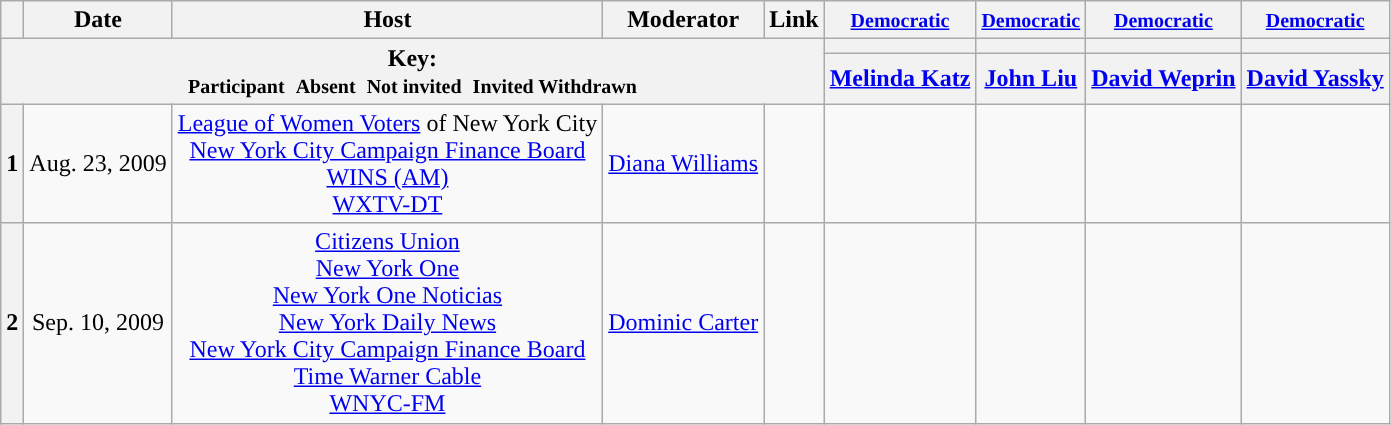<table class="wikitable" style="text-align:center;">
<tr>
<th scope="col"></th>
<th scope="col">Date</th>
<th scope="col">Host</th>
<th scope="col">Moderator</th>
<th scope="col">Link</th>
<th scope="col"><small><a href='#'>Democratic</a></small></th>
<th scope="col"><small><a href='#'>Democratic</a></small></th>
<th scope="col"><small><a href='#'>Democratic</a></small></th>
<th scope="col"><small><a href='#'>Democratic</a></small></th>
</tr>
<tr>
<th colspan="5" rowspan="2">Key:<br> <small>Participant </small>  <small>Absent </small>  <small>Not invited </small>  <small>Invited  Withdrawn</small></th>
<th scope="col" style="background:"></th>
<th scope="col" style="background:"></th>
<th scope="col" style="background:"></th>
<th scope="col" style="background:"></th>
</tr>
<tr>
<th scope="col"><a href='#'>Melinda Katz</a></th>
<th scope="col"><a href='#'>John Liu</a></th>
<th scope="col"><a href='#'>David Weprin</a></th>
<th scope="col"><a href='#'>David Yassky</a></th>
</tr>
<tr>
<th>1</th>
<td style="white-space:nowrap;">Aug. 23, 2009</td>
<td style="white-space:nowrap;"><a href='#'>League of Women Voters</a> of New York City<br><a href='#'>New York City Campaign Finance Board</a><br><a href='#'>WINS (AM)</a><br><a href='#'>WXTV-DT</a></td>
<td style="white-space:nowrap;"><a href='#'>Diana Williams</a></td>
<td style="white-space:nowrap;"></td>
<td></td>
<td></td>
<td></td>
<td></td>
</tr>
<tr>
<th>2</th>
<td style="white-space:nowrap;">Sep. 10, 2009</td>
<td style="white-space:nowrap;"><a href='#'>Citizens Union</a><br><a href='#'>New York One</a><br><a href='#'>New York One Noticias</a><br><a href='#'>New York Daily News</a><br><a href='#'>New York City Campaign Finance Board</a><br><a href='#'>Time Warner Cable</a><br><a href='#'>WNYC-FM</a></td>
<td style="white-space:nowrap;"><a href='#'>Dominic Carter</a></td>
<td style="white-space:nowrap;"></td>
<td></td>
<td></td>
<td></td>
<td></td>
</tr>
</table>
